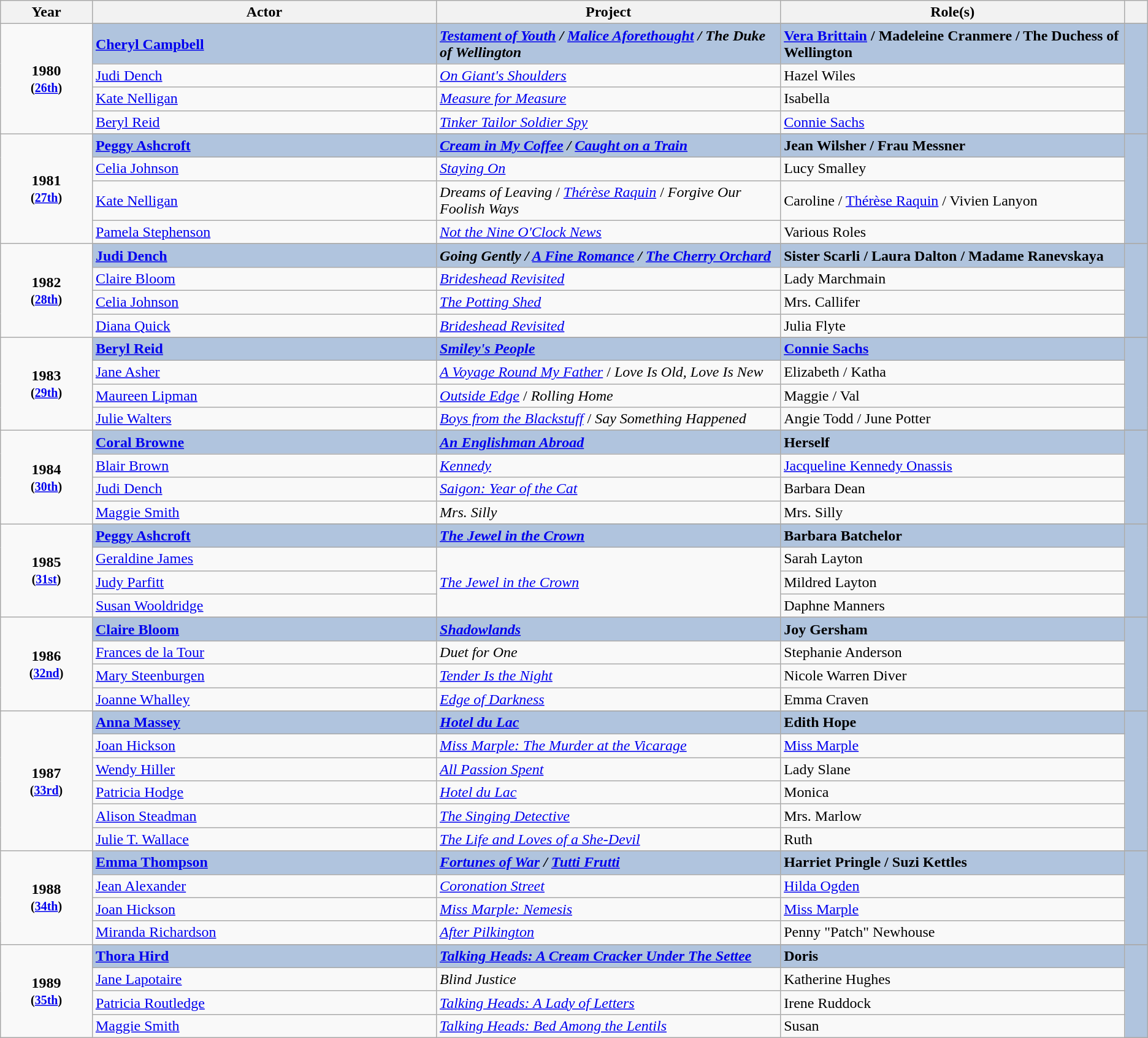<table class="wikitable sortable">
<tr>
<th scope="col" style="width:8%;">Year</th>
<th scope="col" style="width:30%;">Actor</th>
<th scope="col" style="width:30%;">Project</th>
<th scope="col" style="width:30%;">Role(s)</th>
<th scope="col" style="width:2%;" class="unsortable"></th>
</tr>
<tr>
<td rowspan=5 style="text-align:center"><strong>1980 <small> <br>(<a href='#'>26th</a>)<br> </small> </strong></td>
</tr>
<tr style="background:#B0C4DE;">
<td><strong><a href='#'>Cheryl Campbell</a></strong></td>
<td><strong><em><a href='#'>Testament of Youth</a><em> / </em><a href='#'>Malice Aforethought</a><em> / </em>The Duke of Wellington</em></strong></td>
<td><strong><a href='#'>Vera Brittain</a> / Madeleine Cranmere / The Duchess of Wellington</strong></td>
<td rowspan=4></td>
</tr>
<tr>
<td><a href='#'>Judi Dench</a></td>
<td><em><a href='#'>On Giant's Shoulders</a></em></td>
<td>Hazel Wiles</td>
</tr>
<tr>
<td><a href='#'>Kate Nelligan</a></td>
<td><em><a href='#'>Measure for Measure</a></em></td>
<td>Isabella</td>
</tr>
<tr>
<td><a href='#'>Beryl Reid</a></td>
<td><em><a href='#'>Tinker Tailor Soldier Spy</a></em></td>
<td><a href='#'>Connie Sachs</a></td>
</tr>
<tr>
<td rowspan=5 style="text-align:center"><strong>1981 <small> <br>(<a href='#'>27th</a>)<br> </small> </strong></td>
</tr>
<tr style="background:#B0C4DE;">
<td><strong><a href='#'>Peggy Ashcroft</a></strong></td>
<td><strong><em><a href='#'>Cream in My Coffee</a><em> / </em><a href='#'>Caught on a Train</a></em></strong></td>
<td><strong>Jean Wilsher / Frau Messner</strong></td>
<td rowspan=4></td>
</tr>
<tr>
<td><a href='#'>Celia Johnson</a></td>
<td><em><a href='#'>Staying On</a></em></td>
<td>Lucy Smalley</td>
</tr>
<tr>
<td><a href='#'>Kate Nelligan</a></td>
<td><em>Dreams of Leaving</em> / <em><a href='#'>Thérèse Raquin</a></em> / <em>Forgive Our Foolish Ways</em></td>
<td>Caroline / <a href='#'>Thérèse Raquin</a> / Vivien Lanyon</td>
</tr>
<tr>
<td><a href='#'>Pamela Stephenson</a></td>
<td><em><a href='#'>Not the Nine O'Clock News</a></em></td>
<td>Various Roles</td>
</tr>
<tr>
<td rowspan=5 style="text-align:center"><strong>1982 <small> <br>(<a href='#'>28th</a>)<br> </small> </strong></td>
</tr>
<tr style="background:#B0C4DE;">
<td><strong><a href='#'>Judi Dench</a></strong></td>
<td><strong><em>Going Gently<em> / </em><a href='#'>A Fine Romance</a><em> / </em><a href='#'>The Cherry Orchard</a></em></strong></td>
<td><strong>Sister Scarli / Laura Dalton / Madame Ranevskaya</strong></td>
<td rowspan=4></td>
</tr>
<tr>
<td><a href='#'>Claire Bloom</a></td>
<td><em><a href='#'>Brideshead Revisited</a></em></td>
<td>Lady Marchmain</td>
</tr>
<tr>
<td><a href='#'>Celia Johnson</a></td>
<td><em><a href='#'>The Potting Shed</a></em></td>
<td>Mrs. Callifer</td>
</tr>
<tr>
<td><a href='#'>Diana Quick</a></td>
<td><em><a href='#'>Brideshead Revisited</a></em></td>
<td>Julia Flyte</td>
</tr>
<tr>
<td rowspan=5 style="text-align:center"><strong>1983 <small> <br>(<a href='#'>29th</a>)<br> </small> </strong></td>
</tr>
<tr style="background:#B0C4DE;">
<td><strong><a href='#'>Beryl Reid</a></strong></td>
<td><strong><em><a href='#'>Smiley's People</a></em></strong></td>
<td><strong><a href='#'>Connie Sachs</a></strong></td>
<td rowspan=4></td>
</tr>
<tr>
<td><a href='#'>Jane Asher</a></td>
<td><em><a href='#'>A Voyage Round My Father</a></em> / <em>Love Is Old, Love Is New</em></td>
<td>Elizabeth / Katha</td>
</tr>
<tr>
<td><a href='#'>Maureen Lipman</a></td>
<td><em><a href='#'>Outside Edge</a></em> / <em>Rolling Home</em></td>
<td>Maggie / Val</td>
</tr>
<tr>
<td><a href='#'>Julie Walters</a></td>
<td><em><a href='#'>Boys from the Blackstuff</a></em> / <em>Say Something Happened</em></td>
<td>Angie Todd / June Potter</td>
</tr>
<tr>
<td rowspan=5 style="text-align:center"><strong>1984 <small> <br>(<a href='#'>30th</a>)<br> </small> </strong></td>
</tr>
<tr style="background:#B0C4DE;">
<td><strong><a href='#'>Coral Browne</a></strong></td>
<td><strong><em><a href='#'>An Englishman Abroad</a></em></strong></td>
<td><strong>Herself</strong></td>
<td rowspan=4></td>
</tr>
<tr>
<td><a href='#'>Blair Brown</a></td>
<td><em><a href='#'>Kennedy</a></em></td>
<td><a href='#'>Jacqueline Kennedy Onassis</a></td>
</tr>
<tr>
<td><a href='#'>Judi Dench</a></td>
<td><em><a href='#'>Saigon: Year of the Cat</a></em></td>
<td>Barbara Dean</td>
</tr>
<tr>
<td><a href='#'>Maggie Smith</a></td>
<td><em>Mrs. Silly</em></td>
<td>Mrs. Silly</td>
</tr>
<tr>
<td rowspan=5 style="text-align:center"><strong>1985 <small> <br>(<a href='#'>31st</a>)<br> </small></strong></td>
</tr>
<tr style="background:#B0C4DE;">
<td><strong><a href='#'>Peggy Ashcroft</a></strong></td>
<td><strong><em><a href='#'>The Jewel in the Crown</a></em></strong></td>
<td><strong>Barbara Batchelor</strong></td>
<td rowspan=4></td>
</tr>
<tr>
<td><a href='#'>Geraldine James</a></td>
<td rowspan="3"><em><a href='#'>The Jewel in the Crown</a></em></td>
<td>Sarah Layton</td>
</tr>
<tr>
<td><a href='#'>Judy Parfitt</a></td>
<td>Mildred Layton</td>
</tr>
<tr>
<td><a href='#'>Susan Wooldridge</a></td>
<td>Daphne Manners</td>
</tr>
<tr>
<td rowspan=5 style="text-align:center"><strong>1986 <small> <br>(<a href='#'>32nd</a>)<br> </small> </strong></td>
</tr>
<tr style="background:#B0C4DE;">
<td><strong><a href='#'>Claire Bloom</a></strong></td>
<td><strong><em><a href='#'>Shadowlands</a></em></strong></td>
<td><strong>Joy Gersham</strong></td>
<td rowspan=4></td>
</tr>
<tr>
<td><a href='#'>Frances de la Tour</a></td>
<td><em>Duet for One</em></td>
<td>Stephanie Anderson</td>
</tr>
<tr>
<td><a href='#'>Mary Steenburgen</a></td>
<td><em><a href='#'>Tender Is the Night</a></em></td>
<td>Nicole Warren Diver</td>
</tr>
<tr>
<td><a href='#'>Joanne Whalley</a></td>
<td><em><a href='#'>Edge of Darkness</a></em></td>
<td>Emma Craven</td>
</tr>
<tr>
<td rowspan=7 style="text-align:center"><strong>1987 <small> <br>(<a href='#'>33rd</a>)<br> </small> </strong></td>
</tr>
<tr style="background:#B0C4DE;">
<td><strong><a href='#'>Anna Massey</a></strong></td>
<td><strong><em><a href='#'>Hotel du Lac</a></em></strong></td>
<td><strong>Edith Hope</strong></td>
<td rowspan=6></td>
</tr>
<tr>
<td><a href='#'>Joan Hickson</a></td>
<td><em><a href='#'>Miss Marple: The Murder at the Vicarage</a></em></td>
<td><a href='#'>Miss Marple</a></td>
</tr>
<tr>
<td><a href='#'>Wendy Hiller</a></td>
<td><em><a href='#'>All Passion Spent</a></em></td>
<td>Lady Slane</td>
</tr>
<tr>
<td><a href='#'>Patricia Hodge</a></td>
<td><em><a href='#'>Hotel du Lac</a></em></td>
<td>Monica</td>
</tr>
<tr>
<td><a href='#'>Alison Steadman</a></td>
<td><em><a href='#'>The Singing Detective</a></em></td>
<td>Mrs. Marlow</td>
</tr>
<tr>
<td><a href='#'>Julie T. Wallace</a></td>
<td><em><a href='#'>The Life and Loves of a She-Devil</a></em></td>
<td>Ruth</td>
</tr>
<tr>
<td rowspan=5 style="text-align:center"><strong>1988 <small> <br>(<a href='#'>34th</a>)<br> </small> </strong></td>
</tr>
<tr style="background:#B0C4DE;">
<td><strong><a href='#'>Emma Thompson</a></strong></td>
<td><strong><em><a href='#'>Fortunes of War</a><em> / </em><a href='#'>Tutti Frutti</a></em></strong></td>
<td><strong>Harriet Pringle / Suzi Kettles</strong></td>
<td rowspan=4></td>
</tr>
<tr>
<td><a href='#'>Jean Alexander</a></td>
<td><em><a href='#'>Coronation Street</a></em></td>
<td><a href='#'>Hilda Ogden</a></td>
</tr>
<tr>
<td><a href='#'>Joan Hickson</a></td>
<td><em><a href='#'>Miss Marple: Nemesis</a></em></td>
<td><a href='#'>Miss Marple</a></td>
</tr>
<tr>
<td><a href='#'>Miranda Richardson</a></td>
<td><em><a href='#'>After Pilkington</a></em></td>
<td>Penny "Patch" Newhouse</td>
</tr>
<tr>
<td rowspan=5 style="text-align:center"><strong>1989 <small> <br>(<a href='#'>35th</a>)<br> </small></strong></td>
</tr>
<tr style="background:#B0C4DE;">
<td><strong><a href='#'>Thora Hird</a></strong></td>
<td><strong><em><a href='#'>Talking Heads: A Cream Cracker Under The Settee</a></em></strong></td>
<td><strong>Doris</strong></td>
<td rowspan=4></td>
</tr>
<tr>
<td><a href='#'>Jane Lapotaire</a></td>
<td><em>Blind Justice</em></td>
<td>Katherine Hughes</td>
</tr>
<tr>
<td><a href='#'>Patricia Routledge</a></td>
<td><em><a href='#'>Talking Heads: A Lady of Letters</a></em></td>
<td>Irene Ruddock</td>
</tr>
<tr>
<td><a href='#'>Maggie Smith</a></td>
<td><em><a href='#'>Talking Heads: Bed Among the Lentils</a></em></td>
<td>Susan</td>
</tr>
</table>
